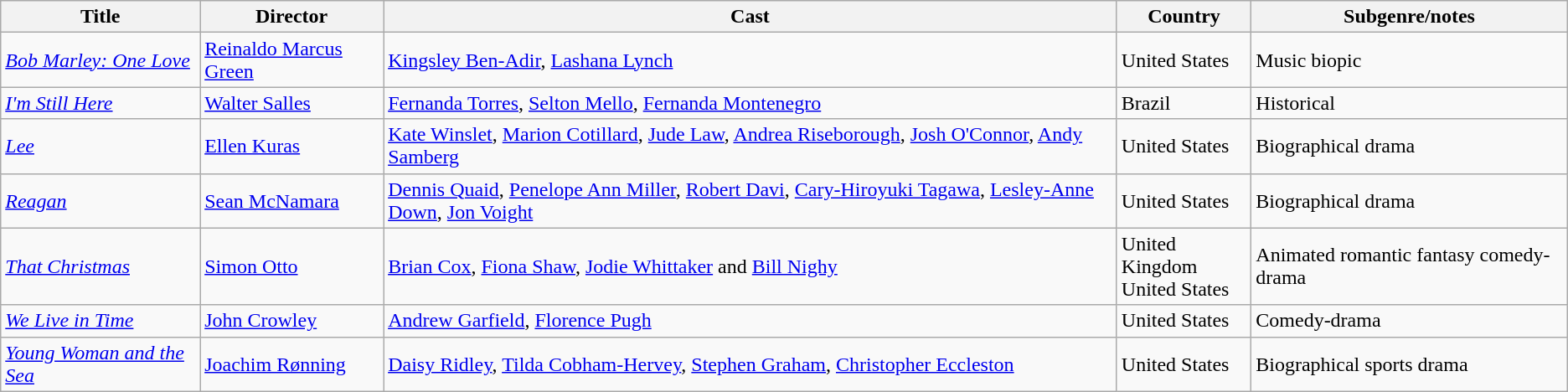<table class="wikitable">
<tr>
<th>Title</th>
<th>Director</th>
<th>Cast</th>
<th>Country</th>
<th>Subgenre/notes</th>
</tr>
<tr>
<td><em><a href='#'>Bob Marley: One Love</a></em></td>
<td><a href='#'>Reinaldo Marcus Green</a></td>
<td><a href='#'>Kingsley Ben-Adir</a>, <a href='#'>Lashana Lynch</a></td>
<td>United States</td>
<td>Music biopic</td>
</tr>
<tr>
<td><em><a href='#'>I'm Still Here</a></em></td>
<td><a href='#'>Walter Salles</a></td>
<td><a href='#'>Fernanda Torres</a>, <a href='#'>Selton Mello</a>, <a href='#'>Fernanda Montenegro</a></td>
<td>Brazil</td>
<td>Historical</td>
</tr>
<tr>
<td><em><a href='#'>Lee</a></em></td>
<td><a href='#'>Ellen Kuras</a></td>
<td><a href='#'>Kate Winslet</a>, <a href='#'>Marion Cotillard</a>, <a href='#'>Jude Law</a>, <a href='#'>Andrea Riseborough</a>, <a href='#'>Josh O'Connor</a>, <a href='#'>Andy Samberg</a></td>
<td>United States</td>
<td>Biographical drama</td>
</tr>
<tr>
<td><em><a href='#'>Reagan</a></em></td>
<td><a href='#'>Sean McNamara</a></td>
<td><a href='#'>Dennis Quaid</a>, <a href='#'>Penelope Ann Miller</a>, <a href='#'>Robert Davi</a>, <a href='#'>Cary-Hiroyuki Tagawa</a>, <a href='#'>Lesley-Anne Down</a>, <a href='#'>Jon Voight</a></td>
<td>United States</td>
<td>Biographical drama</td>
</tr>
<tr>
<td><em><a href='#'>That Christmas</a></em></td>
<td><a href='#'>Simon Otto</a></td>
<td><a href='#'>Brian Cox</a>, <a href='#'>Fiona Shaw</a>, <a href='#'>Jodie Whittaker</a> and <a href='#'>Bill Nighy</a></td>
<td>United Kingdom<br>United States</td>
<td>Animated romantic fantasy comedy-drama</td>
</tr>
<tr>
<td><em><a href='#'>We Live in Time</a></em></td>
<td><a href='#'>John Crowley</a></td>
<td><a href='#'>Andrew Garfield</a>, <a href='#'>Florence Pugh</a></td>
<td>United States</td>
<td>Comedy-drama</td>
</tr>
<tr>
<td><em><a href='#'>Young Woman and the Sea</a></em></td>
<td><a href='#'>Joachim Rønning</a></td>
<td><a href='#'>Daisy Ridley</a>, <a href='#'>Tilda Cobham-Hervey</a>, <a href='#'>Stephen Graham</a>, <a href='#'>Christopher Eccleston</a></td>
<td>United States</td>
<td>Biographical sports drama</td>
</tr>
</table>
